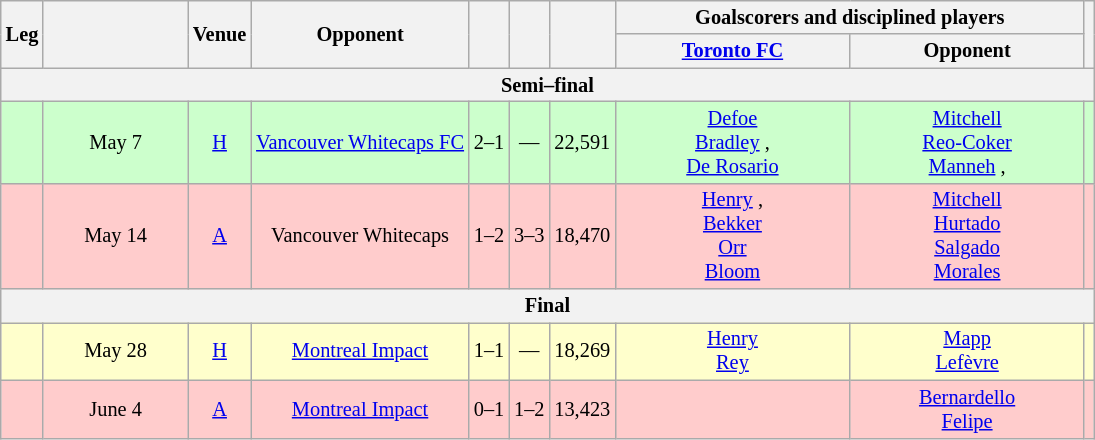<table class="wikitable" Style="text-align: center;font-size:85%">
<tr>
<th rowspan="2">Leg</th>
<th rowspan="2" style="width:90px"></th>
<th rowspan="2">Venue</th>
<th rowspan="2">Opponent</th>
<th rowspan="2"><br></th>
<th rowspan="2"><br></th>
<th rowspan="2"></th>
<th colspan="2">Goalscorers and disciplined players</th>
<th rowspan="2"></th>
</tr>
<tr>
<th style="width:150px"><a href='#'>Toronto FC</a></th>
<th style="width:150px">Opponent</th>
</tr>
<tr>
<th colspan="12">Semi–final</th>
</tr>
<tr style="background:#cfc">
<td></td>
<td>May 7</td>
<td><a href='#'>H</a></td>
<td><a href='#'>Vancouver Whitecaps FC</a></td>
<td>2–1</td>
<td>—</td>
<td>22,591</td>
<td><a href='#'>Defoe</a> <br><a href='#'>Bradley</a> , <br><a href='#'>De Rosario</a> </td>
<td><a href='#'>Mitchell</a> <br><a href='#'>Reo-Coker</a> <br><a href='#'>Manneh</a> , </td>
<td></td>
</tr>
<tr style="background:#fcc">
<td></td>
<td>May 14</td>
<td><a href='#'>A</a></td>
<td>Vancouver Whitecaps</td>
<td>1–2 </td>
<td>3–3<br></td>
<td>18,470</td>
<td><a href='#'>Henry</a> , <br><a href='#'>Bekker</a> <br><a href='#'>Orr</a> <br><a href='#'>Bloom</a> </td>
<td><a href='#'>Mitchell</a> <br><a href='#'>Hurtado</a> <br><a href='#'>Salgado</a> <br><a href='#'>Morales</a> </td>
<td></td>
</tr>
<tr>
<th colspan="12">Final</th>
</tr>
<tr style="background:#ffc">
<td></td>
<td>May 28</td>
<td><a href='#'>H</a></td>
<td><a href='#'>Montreal Impact</a></td>
<td>1–1</td>
<td>—</td>
<td>18,269</td>
<td><a href='#'>Henry</a>  <br> <a href='#'>Rey</a> </td>
<td><a href='#'>Mapp</a>  <br> <a href='#'>Lefèvre</a> </td>
<td></td>
</tr>
<tr style="background:#fcc">
<td></td>
<td>June 4</td>
<td><a href='#'>A</a></td>
<td><a href='#'>Montreal Impact</a></td>
<td>0–1</td>
<td>1–2</td>
<td>13,423</td>
<td></td>
<td><a href='#'>Bernardello</a>  <br> <a href='#'>Felipe</a> </td>
<td></td>
</tr>
</table>
